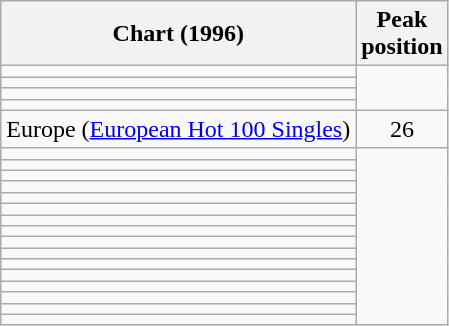<table class="wikitable sortable">
<tr>
<th>Chart (1996)</th>
<th>Peak<br>position</th>
</tr>
<tr>
<td></td>
</tr>
<tr>
<td></td>
</tr>
<tr>
<td></td>
</tr>
<tr>
<td></td>
</tr>
<tr>
<td>Europe (<a href='#'>European Hot 100 Singles</a>)</td>
<td align="center">26</td>
</tr>
<tr>
<td></td>
</tr>
<tr>
<td></td>
</tr>
<tr>
<td></td>
</tr>
<tr>
<td></td>
</tr>
<tr>
<td></td>
</tr>
<tr>
<td></td>
</tr>
<tr>
<td></td>
</tr>
<tr>
<td></td>
</tr>
<tr>
<td></td>
</tr>
<tr>
<td></td>
</tr>
<tr>
<td></td>
</tr>
<tr>
<td></td>
</tr>
<tr>
<td></td>
</tr>
<tr>
<td></td>
</tr>
<tr>
<td></td>
</tr>
<tr>
<td></td>
</tr>
</table>
